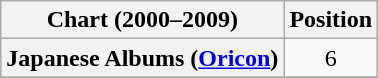<table class="wikitable plainrowheaders">
<tr>
<th>Chart (2000–2009)</th>
<th>Position</th>
</tr>
<tr>
<th scope="row">Japanese Albums (<a href='#'>Oricon</a>)</th>
<td style="text-align:center;">6</td>
</tr>
<tr>
</tr>
</table>
